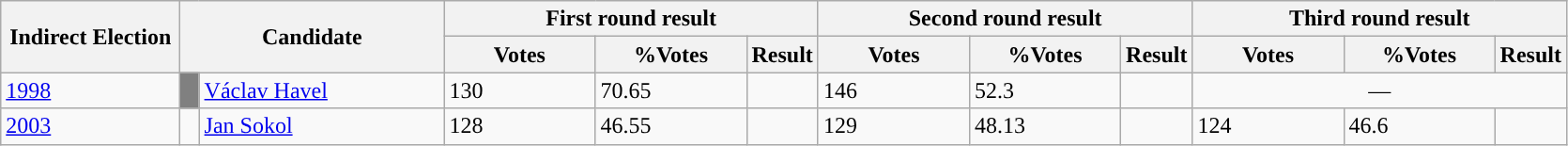<table class="wikitable">
<tr>
<th width="120" rowspan="2">Indirect Election</th>
<th width="180" rowspan="2" colspan=2>Candidate</th>
<th width="200" colspan=3>First round result</th>
<th width="200" colspan=3>Second round result</th>
<th width="200" colspan=3>Third round result</th>
</tr>
<tr>
<th width="100">Votes</th>
<th width="100">%Votes</th>
<th>Result</th>
<th width="100">Votes</th>
<th width="100">%Votes</th>
<th>Result</th>
<th width="100">Votes</th>
<th width="100">%Votes</th>
<th>Result</th>
</tr>
<tr>
<td><a href='#'>1998</a></td>
<td bgcolor="grey"></td>
<td><a href='#'>Václav Havel</a></td>
<td>130</td>
<td>70.65</td>
<td></td>
<td>146</td>
<td>52.3</td>
<td></td>
<td colspan=3 align=center>—</td>
</tr>
<tr>
<td><a href='#'>2003</a></td>
<td style="background-color: "></td>
<td><a href='#'>Jan Sokol</a></td>
<td>128</td>
<td>46.55</td>
<td></td>
<td>129</td>
<td>48.13</td>
<td></td>
<td>124</td>
<td>46.6</td>
<td></td>
</tr>
</table>
